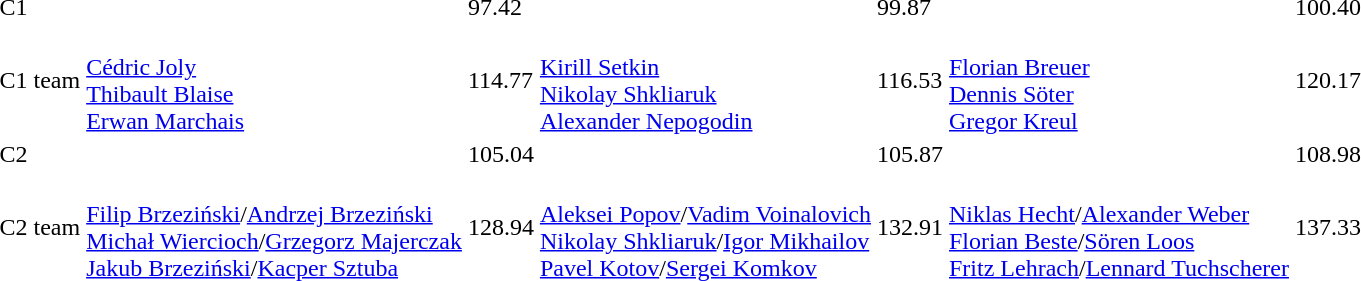<table>
<tr>
<td>C1</td>
<td></td>
<td>97.42</td>
<td></td>
<td>99.87</td>
<td></td>
<td>100.40</td>
</tr>
<tr>
<td>C1 team</td>
<td><br><a href='#'>Cédric Joly</a><br><a href='#'>Thibault Blaise</a><br><a href='#'>Erwan Marchais</a></td>
<td>114.77</td>
<td><br><a href='#'>Kirill Setkin</a><br><a href='#'>Nikolay Shkliaruk</a><br><a href='#'>Alexander Nepogodin</a></td>
<td>116.53</td>
<td><br><a href='#'>Florian Breuer</a><br><a href='#'>Dennis Söter</a><br><a href='#'>Gregor Kreul</a></td>
<td>120.17</td>
</tr>
<tr>
<td>C2</td>
<td></td>
<td>105.04</td>
<td></td>
<td>105.87</td>
<td></td>
<td>108.98</td>
</tr>
<tr>
<td>C2 team</td>
<td><br><a href='#'>Filip Brzeziński</a>/<a href='#'>Andrzej Brzeziński</a><br><a href='#'>Michał Wiercioch</a>/<a href='#'>Grzegorz Majerczak</a><br><a href='#'>Jakub Brzeziński</a>/<a href='#'>Kacper Sztuba</a></td>
<td>128.94</td>
<td><br><a href='#'>Aleksei Popov</a>/<a href='#'>Vadim Voinalovich</a><br><a href='#'>Nikolay Shkliaruk</a>/<a href='#'>Igor Mikhailov</a><br><a href='#'>Pavel Kotov</a>/<a href='#'>Sergei Komkov</a></td>
<td>132.91</td>
<td><br><a href='#'>Niklas Hecht</a>/<a href='#'>Alexander Weber</a><br><a href='#'>Florian Beste</a>/<a href='#'>Sören Loos</a><br><a href='#'>Fritz Lehrach</a>/<a href='#'>Lennard Tuchscherer</a></td>
<td>137.33</td>
</tr>
</table>
